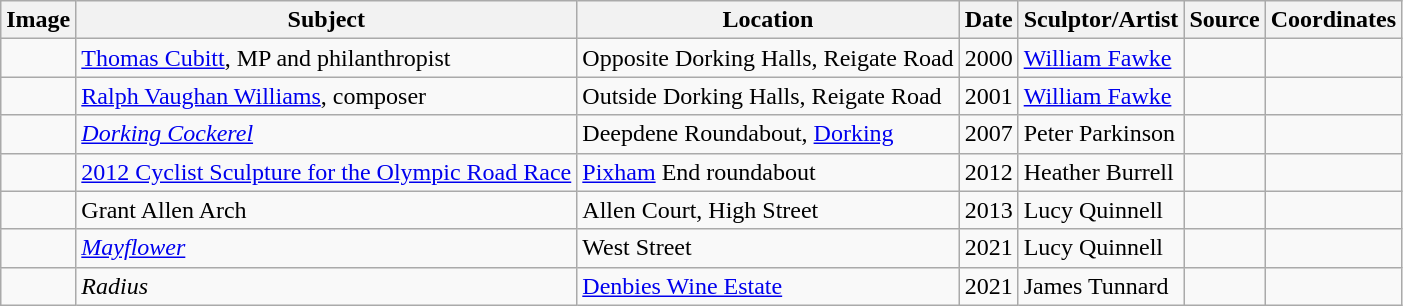<table class="wikitable sortable">
<tr>
<th>Image</th>
<th>Subject</th>
<th>Location</th>
<th>Date</th>
<th>Sculptor/Artist</th>
<th>Source</th>
<th>Coordinates</th>
</tr>
<tr>
<td></td>
<td><a href='#'>Thomas Cubitt</a>, MP and philanthropist</td>
<td>Opposite Dorking Halls, Reigate Road</td>
<td>2000</td>
<td><a href='#'>William Fawke</a></td>
<td></td>
<td></td>
</tr>
<tr>
<td></td>
<td><a href='#'>Ralph Vaughan Williams</a>, composer</td>
<td>Outside Dorking Halls, Reigate Road</td>
<td>2001</td>
<td><a href='#'>William Fawke</a></td>
<td></td>
<td></td>
</tr>
<tr>
<td></td>
<td><em><a href='#'>Dorking Cockerel</a></em></td>
<td>Deepdene Roundabout, <a href='#'>Dorking</a></td>
<td>2007</td>
<td>Peter Parkinson</td>
<td></td>
<td></td>
</tr>
<tr>
<td></td>
<td><a href='#'>2012 Cyclist Sculpture for the Olympic Road Race</a></td>
<td><a href='#'>Pixham</a> End roundabout</td>
<td>2012</td>
<td>Heather Burrell</td>
<td></td>
<td></td>
</tr>
<tr>
<td></td>
<td>Grant Allen Arch</td>
<td>Allen Court, High Street</td>
<td>2013</td>
<td>Lucy Quinnell</td>
<td></td>
<td></td>
</tr>
<tr>
<td></td>
<td><em><a href='#'>Mayflower</a></em></td>
<td>West Street</td>
<td>2021</td>
<td>Lucy Quinnell</td>
<td></td>
<td></td>
</tr>
<tr>
<td></td>
<td><em>Radius</em></td>
<td><a href='#'>Denbies Wine Estate</a></td>
<td>2021</td>
<td>James Tunnard</td>
<td></td>
<td></td>
</tr>
</table>
